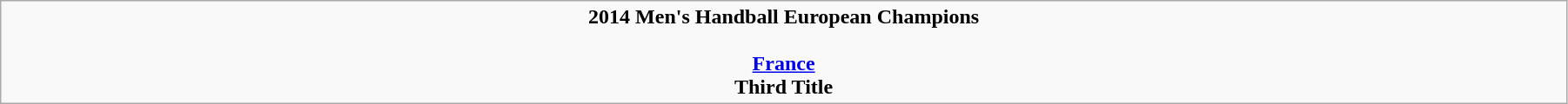<table class="wikitable" style="width: 95%;">
<tr style="text-align: center;">
<td><strong>2014 Men's Handball European Champions</strong><br><br><strong><a href='#'>France</a></strong><br><strong>Third Title</strong></td>
</tr>
</table>
